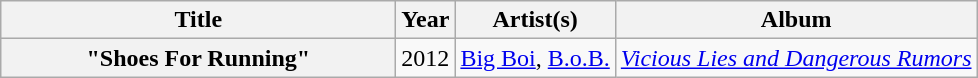<table class="wikitable plainrowheaders" style="text-align:center;">
<tr>
<th scope="col" style="width:16em;">Title</th>
<th scope="col">Year</th>
<th scope="col">Artist(s)</th>
<th scope="col">Album</th>
</tr>
<tr>
<th scope="row">"Shoes For Running"</th>
<td>2012</td>
<td><a href='#'>Big Boi</a>, <a href='#'>B.o.B.</a></td>
<td><em><a href='#'>Vicious Lies and Dangerous Rumors</a></em></td>
</tr>
</table>
